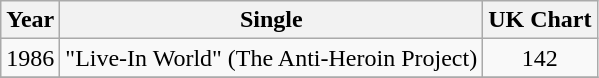<table class="wikitable">
<tr>
<th>Year</th>
<th>Single</th>
<th>UK Chart</th>
</tr>
<tr>
<td>1986</td>
<td align="left">"Live-In World" (The Anti-Heroin Project)</td>
<td align="center">142</td>
</tr>
<tr>
</tr>
</table>
